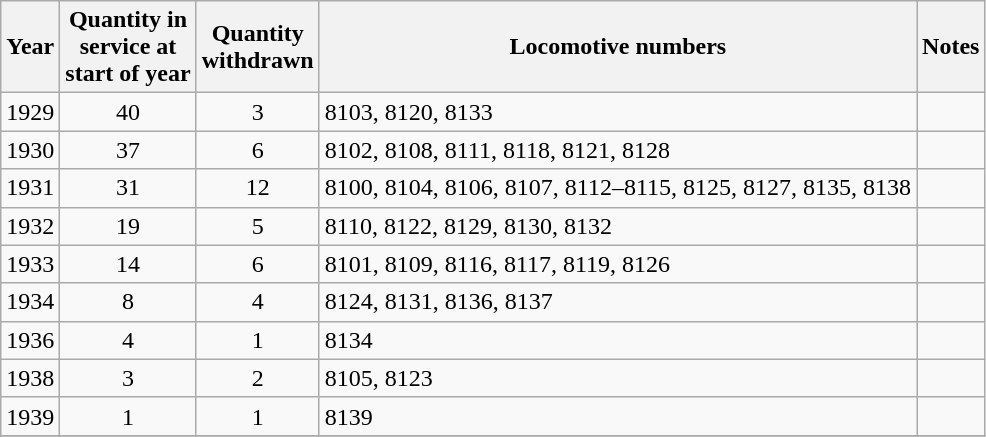<table class=wikitable style=text-align:center>
<tr>
<th>Year</th>
<th>Quantity in<br>service at<br>start of year</th>
<th>Quantity<br>withdrawn</th>
<th>Locomotive numbers</th>
<th>Notes</th>
</tr>
<tr>
<td>1929</td>
<td>40</td>
<td>3</td>
<td align=left>8103, 8120, 8133</td>
<td></td>
</tr>
<tr>
<td>1930</td>
<td>37</td>
<td>6</td>
<td align=left>8102, 8108, 8111, 8118, 8121, 8128</td>
<td></td>
</tr>
<tr>
<td>1931</td>
<td>31</td>
<td>12</td>
<td align=left>8100, 8104, 8106, 8107, 8112–8115, 8125, 8127, 8135, 8138</td>
<td></td>
</tr>
<tr>
<td>1932</td>
<td>19</td>
<td>5</td>
<td align=left>8110, 8122, 8129, 8130, 8132</td>
<td></td>
</tr>
<tr>
<td>1933</td>
<td>14</td>
<td>6</td>
<td align=left>8101, 8109, 8116, 8117, 8119, 8126</td>
<td></td>
</tr>
<tr>
<td>1934</td>
<td>8</td>
<td>4</td>
<td align=left>8124, 8131, 8136, 8137</td>
<td></td>
</tr>
<tr>
<td>1936</td>
<td>4</td>
<td>1</td>
<td align=left>8134</td>
<td></td>
</tr>
<tr>
<td>1938</td>
<td>3</td>
<td>2</td>
<td align=left>8105, 8123</td>
<td></td>
</tr>
<tr>
<td>1939</td>
<td>1</td>
<td>1</td>
<td align=left>8139</td>
<td></td>
</tr>
<tr>
</tr>
</table>
